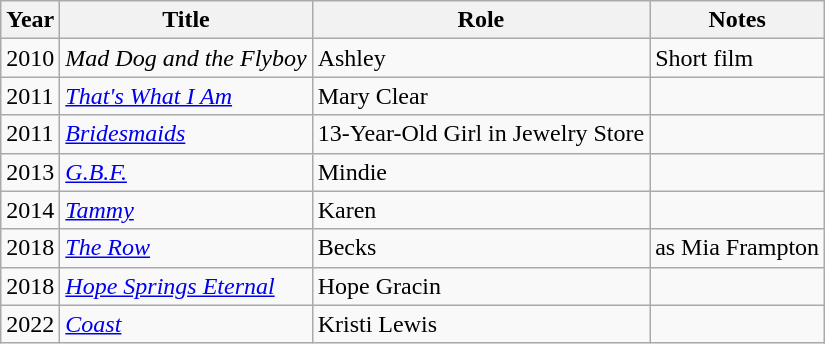<table class="wikitable sortable">
<tr>
<th>Year</th>
<th>Title</th>
<th>Role</th>
<th class="unsortable">Notes</th>
</tr>
<tr>
<td>2010</td>
<td><em>Mad Dog and the Flyboy</em></td>
<td>Ashley</td>
<td>Short film</td>
</tr>
<tr>
<td>2011</td>
<td><em><a href='#'>That's What I Am</a></em></td>
<td>Mary Clear</td>
<td></td>
</tr>
<tr>
<td>2011</td>
<td><em><a href='#'>Bridesmaids</a></em></td>
<td>13-Year-Old Girl in Jewelry Store</td>
<td></td>
</tr>
<tr>
<td>2013</td>
<td><em><a href='#'>G.B.F.</a></em></td>
<td>Mindie</td>
<td></td>
</tr>
<tr>
<td>2014</td>
<td><em><a href='#'>Tammy</a></em></td>
<td>Karen</td>
<td></td>
</tr>
<tr>
<td>2018</td>
<td><em><a href='#'>The Row</a></em></td>
<td>Becks</td>
<td>as Mia Frampton</td>
</tr>
<tr>
<td>2018</td>
<td><em><a href='#'>Hope Springs Eternal</a></em></td>
<td>Hope Gracin</td>
<td></td>
</tr>
<tr>
<td>2022</td>
<td><em><a href='#'>Coast</a></em></td>
<td>Kristi Lewis</td>
<td></td>
</tr>
</table>
